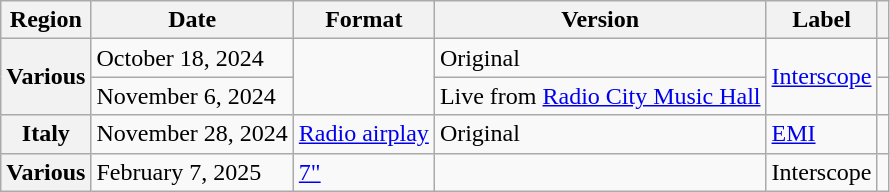<table class="wikitable plainrowheaders">
<tr>
<th scope="col">Region</th>
<th scope="col">Date</th>
<th scope="col">Format</th>
<th scope="col">Version</th>
<th scope="col">Label</th>
<th scope="col"></th>
</tr>
<tr>
<th rowspan="2" scope="row">Various</th>
<td>October 18, 2024</td>
<td rowspan="2"></td>
<td>Original</td>
<td rowspan="2"><a href='#'>Interscope</a></td>
<td style="text-align:center"></td>
</tr>
<tr>
<td>November 6, 2024</td>
<td>Live from <a href='#'>Radio City Music Hall</a></td>
<td style="text-align:center"></td>
</tr>
<tr>
<th scope="row">Italy</th>
<td>November 28, 2024</td>
<td><a href='#'>Radio airplay</a></td>
<td>Original</td>
<td><a href='#'>EMI</a></td>
<td style="text-align:center"></td>
</tr>
<tr>
<th scope="row">Various</th>
<td>February 7, 2025</td>
<td><a href='#'>7"</a></td>
<td></td>
<td>Interscope</td>
<td style="text-align:center"></td>
</tr>
</table>
